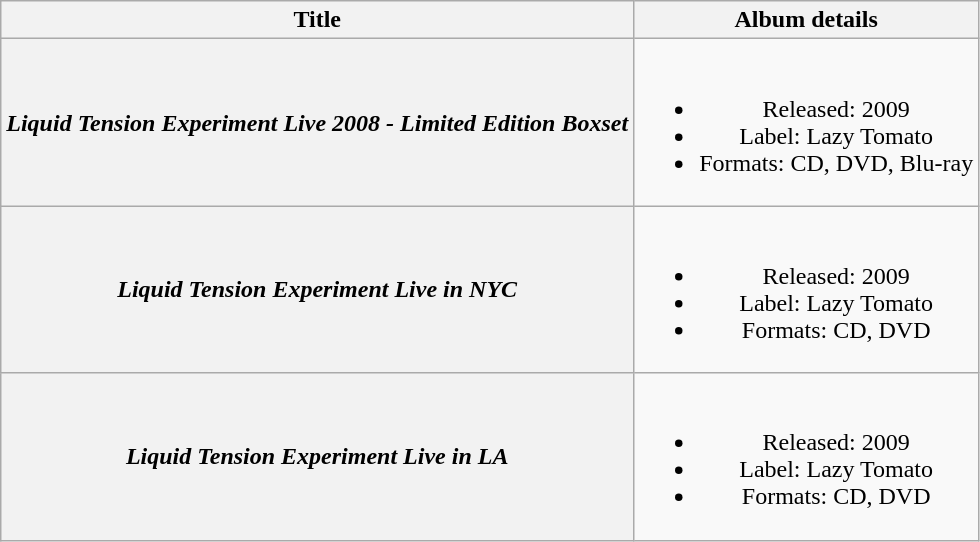<table class="wikitable plainrowheaders" style="text-align:center;">
<tr>
<th scope="col">Title</th>
<th scope="col">Album details</th>
</tr>
<tr>
<th scope="row"><em>Liquid Tension Experiment Live 2008 - Limited Edition Boxset</em></th>
<td><br><ul><li>Released: 2009</li><li>Label: Lazy Tomato</li><li>Formats: CD, DVD, Blu-ray</li></ul></td>
</tr>
<tr>
<th scope="row"><em>Liquid Tension Experiment Live in NYC</em></th>
<td><br><ul><li>Released: 2009</li><li>Label: Lazy Tomato</li><li>Formats: CD, DVD</li></ul></td>
</tr>
<tr>
<th scope="row"><em>Liquid Tension Experiment Live in LA</em></th>
<td><br><ul><li>Released: 2009</li><li>Label: Lazy Tomato</li><li>Formats: CD, DVD</li></ul></td>
</tr>
</table>
